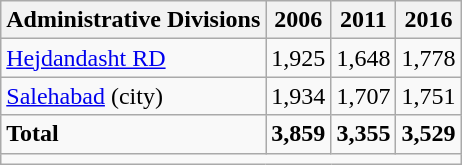<table class="wikitable">
<tr>
<th>Administrative Divisions</th>
<th>2006</th>
<th>2011</th>
<th>2016</th>
</tr>
<tr>
<td><a href='#'>Hejdandasht RD</a></td>
<td style="text-align: right;">1,925</td>
<td style="text-align: right;">1,648</td>
<td style="text-align: right;">1,778</td>
</tr>
<tr>
<td><a href='#'>Salehabad</a> (city)</td>
<td style="text-align: right;">1,934</td>
<td style="text-align: right;">1,707</td>
<td style="text-align: right;">1,751</td>
</tr>
<tr>
<td><strong>Total</strong></td>
<td style="text-align: right;"><strong>3,859</strong></td>
<td style="text-align: right;"><strong>3,355</strong></td>
<td style="text-align: right;"><strong>3,529</strong></td>
</tr>
<tr>
<td colspan=4></td>
</tr>
</table>
